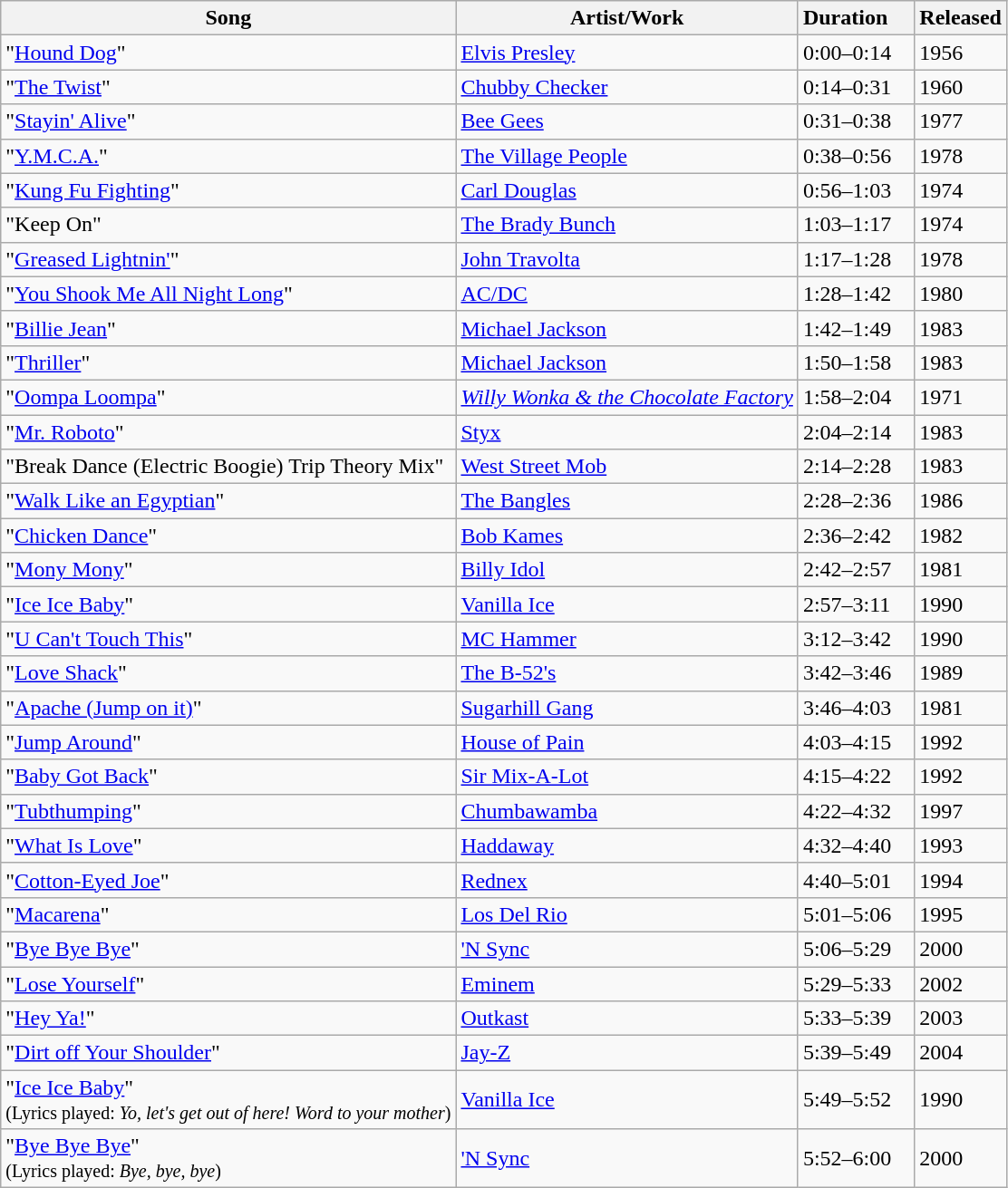<table class="wikitable">
<tr>
<th>Song</th>
<th>Artist/Work</th>
<th>Duration    </th>
<th>Released</th>
</tr>
<tr>
<td>"<a href='#'>Hound Dog</a>"</td>
<td><a href='#'>Elvis Presley</a></td>
<td>0:00–0:14</td>
<td>1956</td>
</tr>
<tr>
<td>"<a href='#'>The Twist</a>"</td>
<td><a href='#'>Chubby Checker</a></td>
<td>0:14–0:31</td>
<td>1960</td>
</tr>
<tr>
<td>"<a href='#'>Stayin' Alive</a>"</td>
<td><a href='#'>Bee Gees</a></td>
<td>0:31–0:38</td>
<td>1977</td>
</tr>
<tr>
<td>"<a href='#'>Y.M.C.A.</a>"</td>
<td><a href='#'>The Village People</a></td>
<td>0:38–0:56</td>
<td>1978</td>
</tr>
<tr>
<td>"<a href='#'>Kung Fu Fighting</a>"</td>
<td><a href='#'>Carl Douglas</a></td>
<td>0:56–1:03</td>
<td>1974</td>
</tr>
<tr>
<td>"Keep On"</td>
<td><a href='#'>The Brady Bunch</a></td>
<td>1:03–1:17</td>
<td>1974</td>
</tr>
<tr>
<td>"<a href='#'>Greased Lightnin'</a>"</td>
<td><a href='#'>John Travolta</a></td>
<td>1:17–1:28</td>
<td>1978</td>
</tr>
<tr>
<td>"<a href='#'>You Shook Me All Night Long</a>"</td>
<td><a href='#'>AC/DC</a></td>
<td>1:28–1:42</td>
<td>1980</td>
</tr>
<tr>
<td>"<a href='#'>Billie Jean</a>"</td>
<td><a href='#'>Michael Jackson</a></td>
<td>1:42–1:49</td>
<td>1983</td>
</tr>
<tr>
<td>"<a href='#'>Thriller</a>"</td>
<td><a href='#'>Michael Jackson</a></td>
<td>1:50–1:58</td>
<td>1983</td>
</tr>
<tr>
<td>"<a href='#'>Oompa Loompa</a>"</td>
<td><em><a href='#'>Willy Wonka & the Chocolate Factory</a></em></td>
<td>1:58–2:04</td>
<td>1971</td>
</tr>
<tr>
<td>"<a href='#'>Mr. Roboto</a>"</td>
<td><a href='#'>Styx</a></td>
<td>2:04–2:14</td>
<td>1983</td>
</tr>
<tr>
<td>"Break Dance (Electric Boogie) Trip Theory Mix"</td>
<td><a href='#'>West Street Mob</a></td>
<td>2:14–2:28</td>
<td>1983</td>
</tr>
<tr>
<td>"<a href='#'>Walk Like an Egyptian</a>"</td>
<td><a href='#'>The Bangles</a></td>
<td>2:28–2:36</td>
<td>1986</td>
</tr>
<tr>
<td>"<a href='#'>Chicken Dance</a>"</td>
<td><a href='#'>Bob Kames</a></td>
<td>2:36–2:42</td>
<td>1982</td>
</tr>
<tr>
<td>"<a href='#'>Mony Mony</a>"</td>
<td><a href='#'>Billy Idol</a></td>
<td>2:42–2:57</td>
<td>1981</td>
</tr>
<tr>
<td>"<a href='#'>Ice Ice Baby</a>"</td>
<td><a href='#'>Vanilla Ice</a></td>
<td>2:57–3:11</td>
<td>1990</td>
</tr>
<tr>
<td>"<a href='#'>U Can't Touch This</a>"</td>
<td><a href='#'>MC Hammer</a></td>
<td>3:12–3:42</td>
<td>1990</td>
</tr>
<tr>
<td>"<a href='#'>Love Shack</a>"</td>
<td><a href='#'>The B-52's</a></td>
<td>3:42–3:46</td>
<td>1989</td>
</tr>
<tr>
<td>"<a href='#'>Apache (Jump on it)</a>"</td>
<td><a href='#'>Sugarhill Gang</a></td>
<td>3:46–4:03</td>
<td>1981</td>
</tr>
<tr>
<td>"<a href='#'>Jump Around</a>"</td>
<td><a href='#'>House of Pain</a></td>
<td>4:03–4:15</td>
<td>1992</td>
</tr>
<tr>
<td>"<a href='#'>Baby Got Back</a>"</td>
<td><a href='#'>Sir Mix-A-Lot</a></td>
<td>4:15–4:22</td>
<td>1992</td>
</tr>
<tr>
<td>"<a href='#'>Tubthumping</a>"</td>
<td><a href='#'>Chumbawamba</a></td>
<td>4:22–4:32</td>
<td>1997</td>
</tr>
<tr>
<td>"<a href='#'>What Is Love</a>"</td>
<td><a href='#'>Haddaway</a></td>
<td>4:32–4:40</td>
<td>1993</td>
</tr>
<tr>
<td>"<a href='#'>Cotton-Eyed Joe</a>"</td>
<td><a href='#'>Rednex</a></td>
<td>4:40–5:01</td>
<td>1994</td>
</tr>
<tr>
<td>"<a href='#'>Macarena</a>"</td>
<td><a href='#'>Los Del Rio</a></td>
<td>5:01–5:06</td>
<td>1995</td>
</tr>
<tr>
<td>"<a href='#'>Bye Bye Bye</a>"</td>
<td><a href='#'>'N Sync</a></td>
<td>5:06–5:29</td>
<td>2000</td>
</tr>
<tr>
<td>"<a href='#'>Lose Yourself</a>"</td>
<td><a href='#'>Eminem</a></td>
<td>5:29–5:33</td>
<td>2002</td>
</tr>
<tr>
<td>"<a href='#'>Hey Ya!</a>"</td>
<td><a href='#'>Outkast</a></td>
<td>5:33–5:39</td>
<td>2003</td>
</tr>
<tr>
<td>"<a href='#'>Dirt off Your Shoulder</a>"</td>
<td><a href='#'>Jay-Z</a></td>
<td>5:39–5:49</td>
<td>2004</td>
</tr>
<tr>
<td>"<a href='#'>Ice Ice Baby</a>"<br><small>(Lyrics played: <em>Yo, let's get out of here! Word to your mother</em>)</small></td>
<td><a href='#'>Vanilla Ice</a></td>
<td>5:49–5:52</td>
<td>1990</td>
</tr>
<tr>
<td>"<a href='#'>Bye Bye Bye</a>"<br><small>(Lyrics played: <em>Bye, bye, bye</em>)</small></td>
<td><a href='#'>'N Sync</a></td>
<td>5:52–6:00</td>
<td>2000</td>
</tr>
</table>
